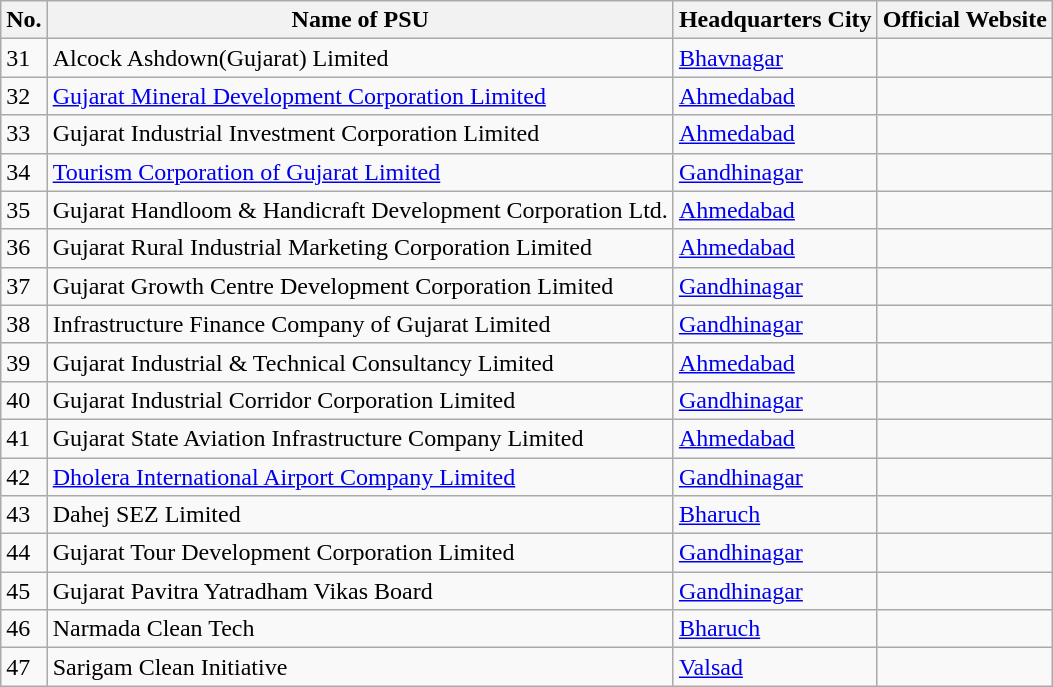<table class="wikitable">
<tr>
<th>No.</th>
<th>Name of PSU</th>
<th>Headquarters City</th>
<th>Official Website</th>
</tr>
<tr>
<td>31</td>
<td>Alcock Ashdown(Gujarat) Limited</td>
<td><a href='#'>Bhavnagar</a></td>
<td></td>
</tr>
<tr>
<td>32</td>
<td><a href='#'>Gujarat Mineral Development Corporation Limited</a></td>
<td><a href='#'>Ahmedabad</a></td>
<td></td>
</tr>
<tr>
<td>33</td>
<td>Gujarat Industrial Investment Corporation Limited</td>
<td><a href='#'>Ahmedabad</a></td>
<td></td>
</tr>
<tr>
<td>34</td>
<td><a href='#'>Tourism Corporation of Gujarat Limited</a></td>
<td><a href='#'>Gandhinagar</a></td>
<td></td>
</tr>
<tr>
<td>35</td>
<td>Gujarat Handloom & Handicraft Development Corporation Ltd.</td>
<td><a href='#'>Ahmedabad</a></td>
<td></td>
</tr>
<tr>
<td>36</td>
<td>Gujarat Rural Industrial Marketing Corporation Limited</td>
<td><a href='#'>Ahmedabad</a></td>
<td></td>
</tr>
<tr>
<td>37</td>
<td>Gujarat Growth Centre Development Corporation Limited</td>
<td><a href='#'>Gandhinagar</a></td>
<td></td>
</tr>
<tr>
<td>38</td>
<td>Infrastructure Finance Company of Gujarat Limited</td>
<td><a href='#'>Gandhinagar</a></td>
<td></td>
</tr>
<tr>
<td>39</td>
<td>Gujarat Industrial & Technical Consultancy Limited</td>
<td><a href='#'>Ahmedabad</a></td>
<td></td>
</tr>
<tr>
<td>40</td>
<td>Gujarat Industrial Corridor Corporation Limited</td>
<td><a href='#'>Gandhinagar</a></td>
<td></td>
</tr>
<tr>
<td>41</td>
<td>Gujarat State Aviation Infrastructure Company Limited</td>
<td><a href='#'>Ahmedabad</a></td>
<td></td>
</tr>
<tr>
<td>42</td>
<td><a href='#'>Dholera International Airport Company Limited</a></td>
<td><a href='#'>Gandhinagar</a></td>
<td></td>
</tr>
<tr>
<td>43</td>
<td>Dahej SEZ Limited</td>
<td><a href='#'>Bharuch</a></td>
<td></td>
</tr>
<tr>
<td>44</td>
<td>Gujarat Tour Development Corporation Limited</td>
<td><a href='#'>Gandhinagar</a></td>
<td></td>
</tr>
<tr>
<td>45</td>
<td>Gujarat Pavitra Yatradham Vikas Board</td>
<td><a href='#'>Gandhinagar</a></td>
<td></td>
</tr>
<tr>
<td>46</td>
<td>Narmada Clean Tech</td>
<td><a href='#'>Bharuch</a></td>
<td></td>
</tr>
<tr>
<td>47</td>
<td>Sarigam Clean Initiative</td>
<td><a href='#'>Valsad</a></td>
<td></td>
</tr>
</table>
